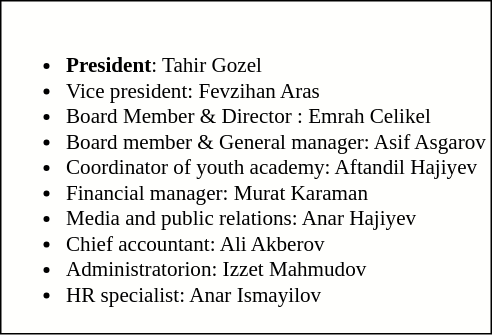<table class="toccolours" style="border: #000000 solid 1px; background: #FFFFFD; font-size: 88%">
<tr>
<td><br><ul><li><strong>President</strong>:  Tahir Gozel</li><li>Vice president:  Fevzihan Aras</li><li>Board Member & Director :  Emrah Celikel</li><li>Board member & General manager:  Asif Asgarov</li><li>Coordinator of youth academy:  Aftandil Hajiyev</li><li>Financial manager:  Murat Karaman</li><li>Media and public relations:  Anar Hajiyev</li><li>Chief accountant:  Ali Akberov</li><li>Administratorion:  Izzet Mahmudov</li><li>HR specialist:  Anar Ismayilov</li></ul></td>
</tr>
</table>
